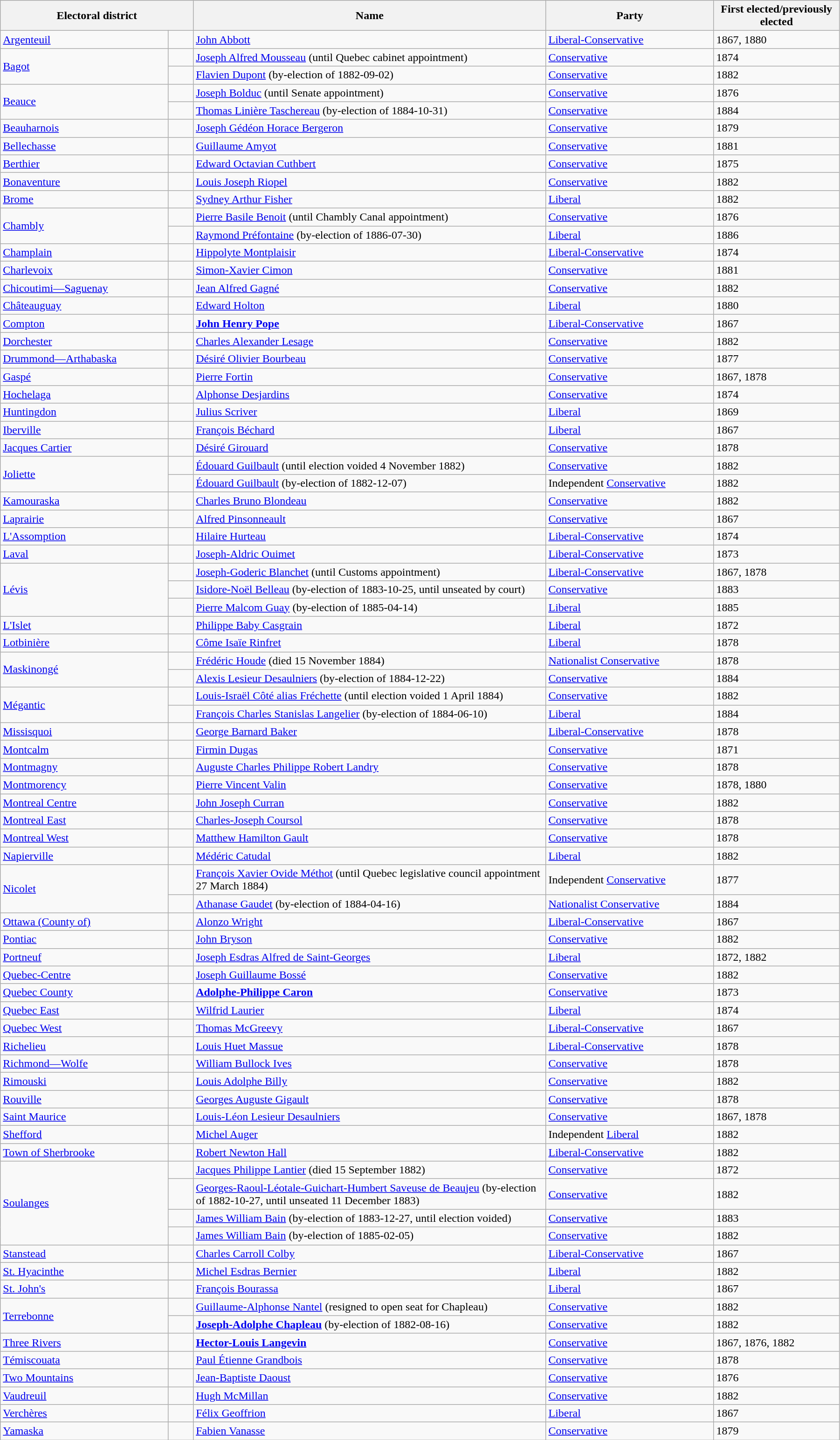<table class="wikitable" width=95%>
<tr>
<th colspan=2 width=23%>Electoral district</th>
<th>Name</th>
<th width=20%>Party</th>
<th>First elected/previously elected</th>
</tr>
<tr>
<td width=20%><a href='#'>Argenteuil</a></td>
<td></td>
<td><a href='#'>John Abbott</a></td>
<td><a href='#'>Liberal-Conservative</a></td>
<td>1867, 1880</td>
</tr>
<tr>
<td rowspan=2><a href='#'>Bagot</a></td>
<td></td>
<td><a href='#'>Joseph Alfred Mousseau</a> (until Quebec cabinet appointment)</td>
<td><a href='#'>Conservative</a></td>
<td>1874</td>
</tr>
<tr>
<td></td>
<td><a href='#'>Flavien Dupont</a> (by-election of 1882-09-02)</td>
<td><a href='#'>Conservative</a></td>
<td>1882</td>
</tr>
<tr>
<td rowspan=2><a href='#'>Beauce</a></td>
<td></td>
<td><a href='#'>Joseph Bolduc</a> (until Senate appointment)</td>
<td><a href='#'>Conservative</a></td>
<td>1876</td>
</tr>
<tr>
<td></td>
<td><a href='#'>Thomas Linière Taschereau</a> (by-election of 1884-10-31)</td>
<td><a href='#'>Conservative</a></td>
<td>1884</td>
</tr>
<tr>
<td><a href='#'>Beauharnois</a></td>
<td></td>
<td><a href='#'>Joseph Gédéon Horace Bergeron</a></td>
<td><a href='#'>Conservative</a></td>
<td>1879</td>
</tr>
<tr>
<td><a href='#'>Bellechasse</a></td>
<td></td>
<td><a href='#'>Guillaume Amyot</a></td>
<td><a href='#'>Conservative</a></td>
<td>1881</td>
</tr>
<tr>
<td><a href='#'>Berthier</a></td>
<td></td>
<td><a href='#'>Edward Octavian Cuthbert</a></td>
<td><a href='#'>Conservative</a></td>
<td>1875</td>
</tr>
<tr>
<td><a href='#'>Bonaventure</a></td>
<td></td>
<td><a href='#'>Louis Joseph Riopel</a></td>
<td><a href='#'>Conservative</a></td>
<td>1882</td>
</tr>
<tr>
<td><a href='#'>Brome</a></td>
<td></td>
<td><a href='#'>Sydney Arthur Fisher</a></td>
<td><a href='#'>Liberal</a></td>
<td>1882</td>
</tr>
<tr>
<td rowspan=2><a href='#'>Chambly</a></td>
<td></td>
<td><a href='#'>Pierre Basile Benoit</a> (until Chambly Canal appointment)</td>
<td><a href='#'>Conservative</a></td>
<td>1876</td>
</tr>
<tr>
<td></td>
<td><a href='#'>Raymond Préfontaine</a> (by-election of 1886-07-30)</td>
<td><a href='#'>Liberal</a></td>
<td>1886</td>
</tr>
<tr>
<td><a href='#'>Champlain</a></td>
<td></td>
<td><a href='#'>Hippolyte Montplaisir</a></td>
<td><a href='#'>Liberal-Conservative</a></td>
<td>1874</td>
</tr>
<tr>
<td><a href='#'>Charlevoix</a></td>
<td></td>
<td><a href='#'>Simon-Xavier Cimon</a></td>
<td><a href='#'>Conservative</a></td>
<td>1881</td>
</tr>
<tr>
<td><a href='#'>Chicoutimi—Saguenay</a></td>
<td></td>
<td><a href='#'>Jean Alfred Gagné</a></td>
<td><a href='#'>Conservative</a></td>
<td>1882</td>
</tr>
<tr>
<td><a href='#'>Châteauguay</a></td>
<td></td>
<td><a href='#'>Edward Holton</a></td>
<td><a href='#'>Liberal</a></td>
<td>1880</td>
</tr>
<tr>
<td><a href='#'>Compton</a></td>
<td></td>
<td><strong><a href='#'>John Henry Pope</a></strong></td>
<td><a href='#'>Liberal-Conservative</a></td>
<td>1867</td>
</tr>
<tr>
<td><a href='#'>Dorchester</a></td>
<td></td>
<td><a href='#'>Charles Alexander Lesage</a></td>
<td><a href='#'>Conservative</a></td>
<td>1882</td>
</tr>
<tr>
<td><a href='#'>Drummond—Arthabaska</a></td>
<td></td>
<td><a href='#'>Désiré Olivier Bourbeau</a></td>
<td><a href='#'>Conservative</a></td>
<td>1877</td>
</tr>
<tr>
<td><a href='#'>Gaspé</a></td>
<td></td>
<td><a href='#'>Pierre Fortin</a></td>
<td><a href='#'>Conservative</a></td>
<td>1867, 1878</td>
</tr>
<tr>
<td><a href='#'>Hochelaga</a></td>
<td></td>
<td><a href='#'>Alphonse Desjardins</a></td>
<td><a href='#'>Conservative</a></td>
<td>1874</td>
</tr>
<tr>
<td><a href='#'>Huntingdon</a></td>
<td></td>
<td><a href='#'>Julius Scriver</a></td>
<td><a href='#'>Liberal</a></td>
<td>1869</td>
</tr>
<tr>
<td><a href='#'>Iberville</a></td>
<td></td>
<td><a href='#'>François Béchard</a></td>
<td><a href='#'>Liberal</a></td>
<td>1867</td>
</tr>
<tr>
<td><a href='#'>Jacques Cartier</a></td>
<td></td>
<td><a href='#'>Désiré Girouard</a></td>
<td><a href='#'>Conservative</a></td>
<td>1878</td>
</tr>
<tr>
<td rowspan=2><a href='#'>Joliette</a></td>
<td></td>
<td><a href='#'>Édouard Guilbault</a> (until election voided 4 November 1882)</td>
<td><a href='#'>Conservative</a></td>
<td>1882</td>
</tr>
<tr>
<td></td>
<td><a href='#'>Édouard Guilbault</a> (by-election of 1882-12-07)</td>
<td>Independent <a href='#'>Conservative</a></td>
<td>1882</td>
</tr>
<tr>
<td><a href='#'>Kamouraska</a></td>
<td></td>
<td><a href='#'>Charles Bruno Blondeau</a></td>
<td><a href='#'>Conservative</a></td>
<td>1882</td>
</tr>
<tr>
<td><a href='#'>Laprairie</a></td>
<td></td>
<td><a href='#'>Alfred Pinsonneault</a></td>
<td><a href='#'>Conservative</a></td>
<td>1867</td>
</tr>
<tr>
<td><a href='#'>L'Assomption</a></td>
<td></td>
<td><a href='#'>Hilaire Hurteau</a></td>
<td><a href='#'>Liberal-Conservative</a></td>
<td>1874</td>
</tr>
<tr>
<td><a href='#'>Laval</a></td>
<td></td>
<td><a href='#'>Joseph-Aldric Ouimet</a></td>
<td><a href='#'>Liberal-Conservative</a></td>
<td>1873</td>
</tr>
<tr>
<td rowspan=3><a href='#'>Lévis</a></td>
<td></td>
<td><a href='#'>Joseph-Goderic Blanchet</a> (until Customs appointment) </td>
<td><a href='#'>Liberal-Conservative</a></td>
<td>1867, 1878</td>
</tr>
<tr>
<td></td>
<td><a href='#'>Isidore-Noël Belleau</a> (by-election of 1883-10-25, until unseated by court)</td>
<td><a href='#'>Conservative</a></td>
<td>1883</td>
</tr>
<tr>
<td></td>
<td><a href='#'>Pierre Malcom Guay</a> (by-election of 1885-04-14)</td>
<td><a href='#'>Liberal</a></td>
<td>1885</td>
</tr>
<tr>
<td><a href='#'>L'Islet</a></td>
<td></td>
<td><a href='#'>Philippe Baby Casgrain</a></td>
<td><a href='#'>Liberal</a></td>
<td>1872</td>
</tr>
<tr>
<td><a href='#'>Lotbinière</a></td>
<td></td>
<td><a href='#'>Côme Isaïe Rinfret</a></td>
<td><a href='#'>Liberal</a></td>
<td>1878</td>
</tr>
<tr>
<td rowspan=2><a href='#'>Maskinongé</a></td>
<td></td>
<td><a href='#'>Frédéric Houde</a> (died 15 November 1884)</td>
<td><a href='#'>Nationalist Conservative</a></td>
<td>1878</td>
</tr>
<tr>
<td></td>
<td><a href='#'>Alexis Lesieur Desaulniers</a> (by-election of 1884-12-22)</td>
<td><a href='#'>Conservative</a></td>
<td>1884</td>
</tr>
<tr>
<td rowspan=2><a href='#'>Mégantic</a></td>
<td></td>
<td><a href='#'>Louis-Israël Côté alias Fréchette</a> (until election voided 1 April 1884)</td>
<td><a href='#'>Conservative</a></td>
<td>1882</td>
</tr>
<tr>
<td></td>
<td><a href='#'>François Charles Stanislas Langelier</a> (by-election of 1884-06-10)</td>
<td><a href='#'>Liberal</a></td>
<td>1884</td>
</tr>
<tr>
<td><a href='#'>Missisquoi</a></td>
<td></td>
<td><a href='#'>George Barnard Baker</a></td>
<td><a href='#'>Liberal-Conservative</a></td>
<td>1878</td>
</tr>
<tr>
<td><a href='#'>Montcalm</a></td>
<td></td>
<td><a href='#'>Firmin Dugas</a></td>
<td><a href='#'>Conservative</a></td>
<td>1871</td>
</tr>
<tr>
<td><a href='#'>Montmagny</a></td>
<td></td>
<td><a href='#'>Auguste Charles Philippe Robert Landry</a></td>
<td><a href='#'>Conservative</a></td>
<td>1878</td>
</tr>
<tr>
<td><a href='#'>Montmorency</a></td>
<td></td>
<td><a href='#'>Pierre Vincent Valin</a></td>
<td><a href='#'>Conservative</a></td>
<td>1878, 1880</td>
</tr>
<tr>
<td><a href='#'>Montreal Centre</a></td>
<td></td>
<td><a href='#'>John Joseph Curran</a></td>
<td><a href='#'>Conservative</a></td>
<td>1882</td>
</tr>
<tr>
<td><a href='#'>Montreal East</a></td>
<td></td>
<td><a href='#'>Charles-Joseph Coursol</a></td>
<td><a href='#'>Conservative</a></td>
<td>1878</td>
</tr>
<tr>
<td><a href='#'>Montreal West</a></td>
<td></td>
<td><a href='#'>Matthew Hamilton Gault</a></td>
<td><a href='#'>Conservative</a></td>
<td>1878</td>
</tr>
<tr>
<td><a href='#'>Napierville</a></td>
<td></td>
<td><a href='#'>Médéric Catudal</a></td>
<td><a href='#'>Liberal</a></td>
<td>1882</td>
</tr>
<tr>
<td rowspan=2><a href='#'>Nicolet</a></td>
<td></td>
<td><a href='#'>François Xavier Ovide Méthot</a> (until Quebec legislative council appointment 27 March 1884)</td>
<td>Independent <a href='#'>Conservative</a></td>
<td>1877</td>
</tr>
<tr>
<td></td>
<td><a href='#'>Athanase Gaudet</a> (by-election of 1884-04-16)</td>
<td><a href='#'>Nationalist Conservative</a></td>
<td>1884</td>
</tr>
<tr>
<td><a href='#'>Ottawa (County of)</a></td>
<td></td>
<td><a href='#'>Alonzo Wright</a></td>
<td><a href='#'>Liberal-Conservative</a></td>
<td>1867</td>
</tr>
<tr>
<td><a href='#'>Pontiac</a></td>
<td></td>
<td><a href='#'>John Bryson</a></td>
<td><a href='#'>Conservative</a></td>
<td>1882</td>
</tr>
<tr>
<td><a href='#'>Portneuf</a></td>
<td></td>
<td><a href='#'>Joseph Esdras Alfred de Saint-Georges</a></td>
<td><a href='#'>Liberal</a></td>
<td>1872, 1882</td>
</tr>
<tr>
<td><a href='#'>Quebec-Centre</a></td>
<td></td>
<td><a href='#'>Joseph Guillaume Bossé</a></td>
<td><a href='#'>Conservative</a></td>
<td>1882</td>
</tr>
<tr>
<td><a href='#'>Quebec County</a></td>
<td></td>
<td><strong><a href='#'>Adolphe-Philippe Caron</a></strong></td>
<td><a href='#'>Conservative</a></td>
<td>1873</td>
</tr>
<tr>
<td><a href='#'>Quebec East</a></td>
<td></td>
<td><a href='#'>Wilfrid Laurier</a></td>
<td><a href='#'>Liberal</a></td>
<td>1874</td>
</tr>
<tr>
<td><a href='#'>Quebec West</a></td>
<td></td>
<td><a href='#'>Thomas McGreevy</a></td>
<td><a href='#'>Liberal-Conservative</a></td>
<td>1867</td>
</tr>
<tr>
<td><a href='#'>Richelieu</a></td>
<td></td>
<td><a href='#'>Louis Huet Massue</a></td>
<td><a href='#'>Liberal-Conservative</a></td>
<td>1878</td>
</tr>
<tr>
<td><a href='#'>Richmond—Wolfe</a></td>
<td></td>
<td><a href='#'>William Bullock Ives</a></td>
<td><a href='#'>Conservative</a></td>
<td>1878</td>
</tr>
<tr>
<td><a href='#'>Rimouski</a></td>
<td></td>
<td><a href='#'>Louis Adolphe Billy</a></td>
<td><a href='#'>Conservative</a></td>
<td>1882</td>
</tr>
<tr>
<td><a href='#'>Rouville</a></td>
<td></td>
<td><a href='#'>Georges Auguste Gigault</a></td>
<td><a href='#'>Conservative</a></td>
<td>1878</td>
</tr>
<tr>
<td><a href='#'>Saint Maurice</a></td>
<td></td>
<td><a href='#'>Louis-Léon Lesieur Desaulniers</a></td>
<td><a href='#'>Conservative</a></td>
<td>1867, 1878</td>
</tr>
<tr>
<td><a href='#'>Shefford</a></td>
<td></td>
<td><a href='#'>Michel Auger</a></td>
<td>Independent <a href='#'>Liberal</a></td>
<td>1882</td>
</tr>
<tr>
<td><a href='#'>Town of Sherbrooke</a></td>
<td></td>
<td><a href='#'>Robert Newton Hall</a></td>
<td><a href='#'>Liberal-Conservative</a></td>
<td>1882</td>
</tr>
<tr>
<td rowspan=4><a href='#'>Soulanges</a></td>
<td></td>
<td><a href='#'>Jacques Philippe Lantier</a> (died 15 September 1882)</td>
<td><a href='#'>Conservative</a></td>
<td>1872</td>
</tr>
<tr>
<td></td>
<td><a href='#'>Georges-Raoul-Léotale-Guichart-Humbert Saveuse de Beaujeu</a> (by-election of 1882-10-27, until unseated 11 December 1883)</td>
<td><a href='#'>Conservative</a></td>
<td>1882</td>
</tr>
<tr>
<td></td>
<td><a href='#'>James William Bain</a> (by-election of 1883-12-27, until election voided)</td>
<td><a href='#'>Conservative</a></td>
<td>1883</td>
</tr>
<tr>
<td></td>
<td><a href='#'>James William Bain</a> (by-election of 1885-02-05)</td>
<td><a href='#'>Conservative</a></td>
<td>1882</td>
</tr>
<tr>
<td><a href='#'>Stanstead</a></td>
<td></td>
<td><a href='#'>Charles Carroll Colby</a></td>
<td><a href='#'>Liberal-Conservative</a></td>
<td>1867</td>
</tr>
<tr>
<td><a href='#'>St. Hyacinthe</a></td>
<td></td>
<td><a href='#'>Michel Esdras Bernier</a></td>
<td><a href='#'>Liberal</a></td>
<td>1882</td>
</tr>
<tr>
<td><a href='#'>St. John's</a></td>
<td></td>
<td><a href='#'>François Bourassa</a></td>
<td><a href='#'>Liberal</a></td>
<td>1867</td>
</tr>
<tr>
<td rowspan=2><a href='#'>Terrebonne</a></td>
<td></td>
<td><a href='#'>Guillaume-Alphonse Nantel</a> (resigned to open seat for Chapleau)</td>
<td><a href='#'>Conservative</a></td>
<td>1882</td>
</tr>
<tr>
<td></td>
<td><strong><a href='#'>Joseph-Adolphe Chapleau</a></strong> (by-election of 1882-08-16)</td>
<td><a href='#'>Conservative</a></td>
<td>1882</td>
</tr>
<tr>
<td><a href='#'>Three Rivers</a></td>
<td></td>
<td><strong><a href='#'>Hector-Louis Langevin</a></strong></td>
<td><a href='#'>Conservative</a></td>
<td>1867, 1876, 1882</td>
</tr>
<tr>
<td><a href='#'>Témiscouata</a></td>
<td></td>
<td><a href='#'>Paul Étienne Grandbois</a></td>
<td><a href='#'>Conservative</a></td>
<td>1878</td>
</tr>
<tr>
<td><a href='#'>Two Mountains</a></td>
<td></td>
<td><a href='#'>Jean-Baptiste Daoust</a></td>
<td><a href='#'>Conservative</a></td>
<td>1876</td>
</tr>
<tr>
<td><a href='#'>Vaudreuil</a></td>
<td></td>
<td><a href='#'>Hugh McMillan</a></td>
<td><a href='#'>Conservative</a></td>
<td>1882</td>
</tr>
<tr>
<td><a href='#'>Verchères</a></td>
<td></td>
<td><a href='#'>Félix Geoffrion</a></td>
<td><a href='#'>Liberal</a></td>
<td>1867</td>
</tr>
<tr>
<td><a href='#'>Yamaska</a></td>
<td></td>
<td><a href='#'>Fabien Vanasse</a></td>
<td><a href='#'>Conservative</a></td>
<td>1879</td>
</tr>
</table>
